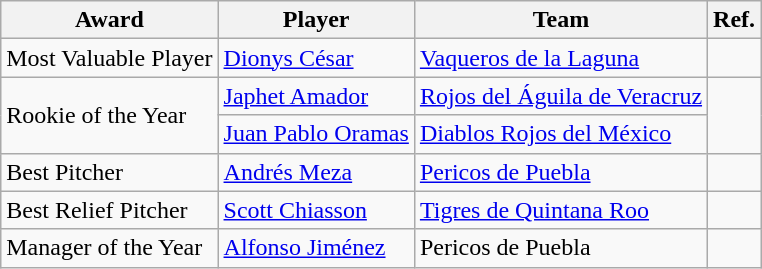<table class="wikitable">
<tr>
<th>Award</th>
<th>Player</th>
<th>Team</th>
<th>Ref.</th>
</tr>
<tr>
<td scope="row">Most Valuable Player</td>
<td> <a href='#'>Dionys César</a></td>
<td><a href='#'>Vaqueros de la Laguna</a></td>
<td align=center></td>
</tr>
<tr>
<td scope="row" rowspan=2>Rookie of the Year</td>
<td> <a href='#'>Japhet Amador</a></td>
<td><a href='#'>Rojos del Águila de Veracruz</a></td>
<td align=center rowspan=2></td>
</tr>
<tr>
<td> <a href='#'>Juan Pablo Oramas</a></td>
<td><a href='#'>Diablos Rojos del México</a></td>
</tr>
<tr>
<td scope="row">Best Pitcher</td>
<td> <a href='#'>Andrés Meza</a></td>
<td><a href='#'>Pericos de Puebla</a></td>
<td align=center></td>
</tr>
<tr>
<td scope="row">Best Relief Pitcher</td>
<td> <a href='#'>Scott Chiasson</a></td>
<td><a href='#'>Tigres de Quintana Roo</a></td>
<td align=center></td>
</tr>
<tr>
<td scope="row">Manager of the Year</td>
<td> <a href='#'>Alfonso Jiménez</a></td>
<td>Pericos de Puebla</td>
<td align=center></td>
</tr>
</table>
